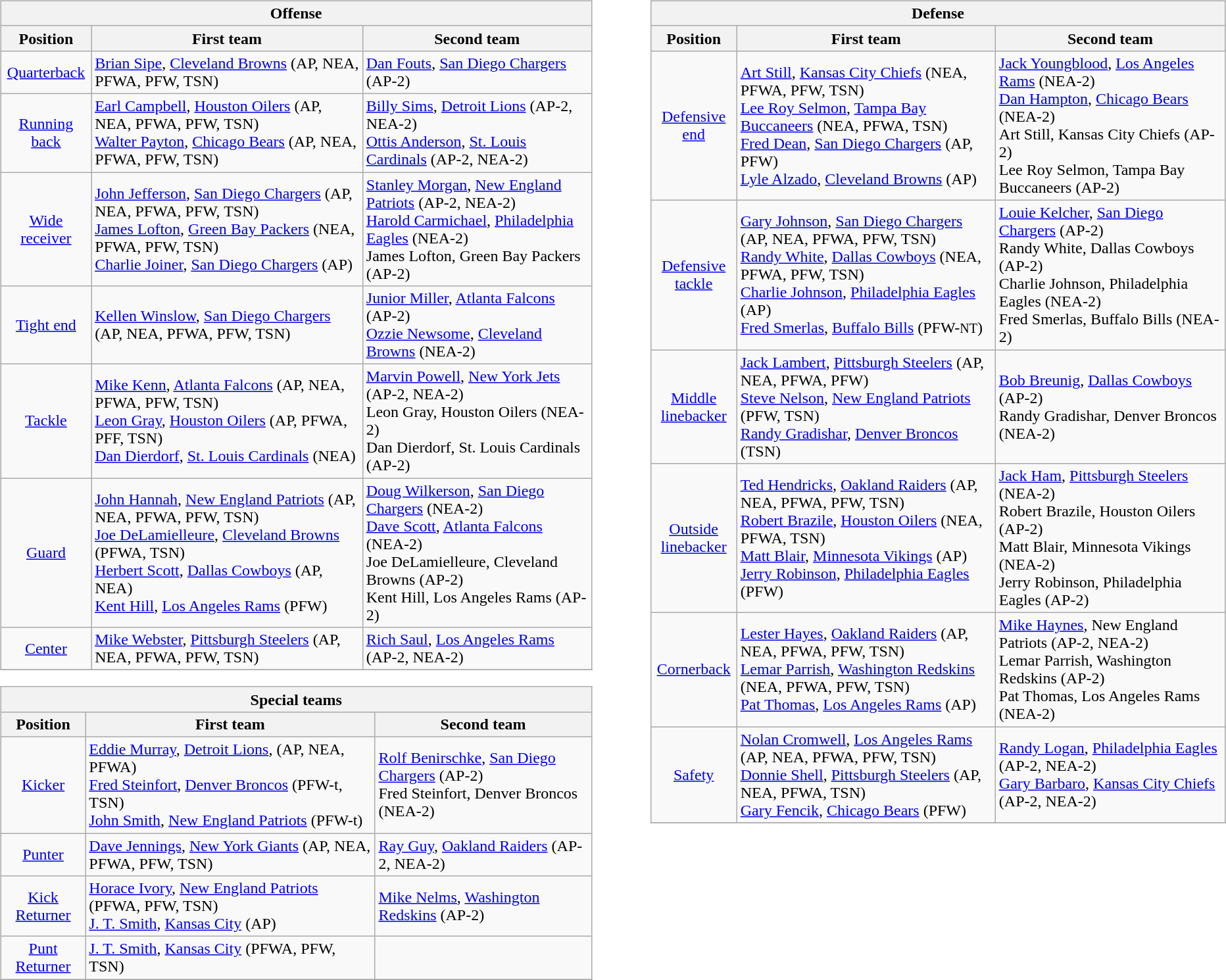<table border=0>
<tr valign="top">
<td><br><table class="wikitable">
<tr>
<th colspan=3>Offense</th>
</tr>
<tr>
<th>Position</th>
<th>First team</th>
<th>Second team</th>
</tr>
<tr>
<td align=center><a href='#'>Quarterback</a></td>
<td><a href='#'>Brian Sipe</a>, <a href='#'>Cleveland Browns</a> (AP, NEA, PFWA, PFW, TSN)</td>
<td><a href='#'>Dan Fouts</a>, <a href='#'>San Diego Chargers</a> (AP-2)</td>
</tr>
<tr>
<td align=center><a href='#'>Running back</a></td>
<td><a href='#'>Earl Campbell</a>, <a href='#'>Houston Oilers</a> (AP, NEA, PFWA, PFW, TSN) <br><a href='#'>Walter Payton</a>, <a href='#'>Chicago Bears</a> (AP, NEA, PFWA, PFW, TSN)</td>
<td><a href='#'>Billy Sims</a>, <a href='#'>Detroit Lions</a> (AP-2, NEA-2) <br> <a href='#'>Ottis Anderson</a>, <a href='#'>St. Louis Cardinals</a> (AP-2, NEA-2)</td>
</tr>
<tr>
<td align=center><a href='#'>Wide receiver</a></td>
<td><a href='#'>John Jefferson</a>, <a href='#'>San Diego Chargers</a> (AP, NEA, PFWA, PFW, TSN) <br> <a href='#'>James Lofton</a>, <a href='#'>Green Bay Packers</a> (NEA, PFWA, PFW, TSN) <br> <a href='#'>Charlie Joiner</a>, <a href='#'>San Diego Chargers</a> (AP)</td>
<td><a href='#'>Stanley Morgan</a>, <a href='#'>New England Patriots</a> (AP-2, NEA-2) <br> <a href='#'>Harold Carmichael</a>, <a href='#'>Philadelphia Eagles</a> (NEA-2)<br> James Lofton, Green Bay Packers (AP-2)</td>
</tr>
<tr>
<td align=center><a href='#'>Tight end</a></td>
<td><a href='#'>Kellen Winslow</a>, <a href='#'>San Diego Chargers</a> (AP, NEA, PFWA, PFW, TSN)</td>
<td><a href='#'>Junior Miller</a>, <a href='#'>Atlanta Falcons</a> (AP-2) <br> <a href='#'>Ozzie Newsome</a>, <a href='#'>Cleveland Browns</a> (NEA-2)</td>
</tr>
<tr>
<td align=center><a href='#'>Tackle</a></td>
<td><a href='#'>Mike Kenn</a>, <a href='#'>Atlanta Falcons</a> (AP, NEA, PFWA, PFW, TSN) <br> <a href='#'>Leon Gray</a>, <a href='#'>Houston Oilers</a> (AP, PFWA, PFF, TSN) <br> <a href='#'>Dan Dierdorf</a>, <a href='#'>St. Louis Cardinals</a> (NEA)</td>
<td><a href='#'>Marvin Powell</a>, <a href='#'>New York Jets</a> (AP-2, NEA-2) <br> Leon Gray, Houston Oilers (NEA-2) <br> Dan Dierdorf, St. Louis Cardinals (AP-2)</td>
</tr>
<tr>
<td align=center><a href='#'>Guard</a></td>
<td><a href='#'>John Hannah</a>, <a href='#'>New England Patriots</a> (AP, NEA, PFWA, PFW, TSN) <br> <a href='#'>Joe DeLamielleure</a>, <a href='#'>Cleveland Browns</a> (PFWA, TSN)<br> <a href='#'>Herbert Scott</a>, <a href='#'>Dallas Cowboys</a> (AP, NEA)  <br> <a href='#'>Kent Hill</a>, <a href='#'>Los Angeles Rams</a> (PFW)</td>
<td><a href='#'>Doug Wilkerson</a>, <a href='#'>San Diego Chargers</a> (NEA-2)<br> <a href='#'>Dave Scott</a>, <a href='#'>Atlanta Falcons</a> (NEA-2) <br> Joe DeLamielleure, Cleveland Browns (AP-2)<br>Kent Hill, Los Angeles Rams (AP-2)</td>
</tr>
<tr>
<td align=center><a href='#'>Center</a></td>
<td><a href='#'>Mike Webster</a>, <a href='#'>Pittsburgh Steelers</a> (AP, NEA, PFWA, PFW, TSN)</td>
<td><a href='#'>Rich Saul</a>, <a href='#'>Los Angeles Rams</a> (AP-2, NEA-2)</td>
</tr>
<tr>
</tr>
</table>
<table class="wikitable">
<tr>
<th colspan=3>Special teams</th>
</tr>
<tr>
<th>Position</th>
<th>First team</th>
<th>Second team</th>
</tr>
<tr>
<td align=center><a href='#'>Kicker</a></td>
<td><a href='#'>Eddie Murray</a>, <a href='#'>Detroit Lions</a>, (AP, NEA, PFWA) <br> <a href='#'>Fred Steinfort</a>, <a href='#'>Denver Broncos</a> (PFW-t, TSN) <br><a href='#'>John Smith</a>, <a href='#'>New England Patriots</a> (PFW-t)</td>
<td><a href='#'>Rolf Benirschke</a>, <a href='#'>San Diego Chargers</a> (AP-2) <br> Fred Steinfort, Denver Broncos (NEA-2)</td>
</tr>
<tr>
<td align=center><a href='#'>Punter</a></td>
<td><a href='#'>Dave Jennings</a>, <a href='#'>New York Giants</a> (AP, NEA, PFWA, PFW, TSN)</td>
<td><a href='#'>Ray Guy</a>, <a href='#'>Oakland Raiders</a> (AP-2, NEA-2)</td>
</tr>
<tr>
<td align=center><a href='#'>Kick Returner</a></td>
<td><a href='#'>Horace Ivory</a>, <a href='#'>New England Patriots</a> (PFWA, PFW, TSN) <br> <a href='#'>J. T. Smith</a>, <a href='#'>Kansas City</a> (AP)</td>
<td><a href='#'>Mike Nelms</a>, <a href='#'>Washington Redskins</a> (AP-2)</td>
</tr>
<tr>
<td align=center><a href='#'>Punt Returner</a></td>
<td><a href='#'>J. T. Smith</a>, <a href='#'>Kansas City</a> (PFWA, PFW, TSN)</td>
<td></td>
</tr>
<tr>
</tr>
</table>
</td>
<td style="padding-left:40px;"><br><table class="wikitable">
<tr>
<th colspan=3>Defense</th>
</tr>
<tr>
<th width=15%>Position</th>
<th width=45%>First team</th>
<th width=40%>Second team</th>
</tr>
<tr>
<td align=center><a href='#'>Defensive end</a></td>
<td><a href='#'>Art Still</a>, <a href='#'>Kansas City Chiefs</a> (NEA, PFWA, PFW, TSN) <br><a href='#'>Lee Roy Selmon</a>, <a href='#'>Tampa Bay Buccaneers</a> (NEA, PFWA, TSN) <br> <a href='#'>Fred Dean</a>, <a href='#'>San Diego Chargers</a> (AP, PFW) <br> <a href='#'>Lyle Alzado</a>, <a href='#'>Cleveland Browns</a> (AP)</td>
<td><a href='#'>Jack Youngblood</a>, <a href='#'>Los Angeles Rams</a> (NEA-2) <br> <a href='#'>Dan Hampton</a>, <a href='#'>Chicago Bears</a> (NEA-2) <br>Art Still, Kansas City Chiefs (AP-2)<br> Lee Roy Selmon, Tampa Bay Buccaneers (AP-2)</td>
</tr>
<tr>
<td align=center><a href='#'>Defensive tackle</a></td>
<td><a href='#'>Gary Johnson</a>, <a href='#'>San Diego Chargers</a> (AP, NEA, PFWA, PFW, TSN) <br> <a href='#'>Randy White</a>, <a href='#'>Dallas Cowboys</a> (NEA, PFWA, PFW, TSN)  <br> <a href='#'>Charlie Johnson</a>, <a href='#'>Philadelphia Eagles</a> (AP) <br> <a href='#'>Fred Smerlas</a>, <a href='#'>Buffalo Bills</a> (PFW-<small>NT</small>)</td>
<td><a href='#'>Louie Kelcher</a>, <a href='#'>San Diego Chargers</a> (AP-2) <br> Randy White, Dallas Cowboys (AP-2) <br> Charlie Johnson, Philadelphia Eagles (NEA-2) <br> Fred Smerlas, Buffalo Bills (NEA-2)</td>
</tr>
<tr>
<td align=center><a href='#'>Middle linebacker</a></td>
<td><a href='#'>Jack Lambert</a>, <a href='#'>Pittsburgh Steelers</a> (AP, NEA, PFWA, PFW)<br> <a href='#'>Steve Nelson</a>, <a href='#'>New England Patriots</a> (PFW, TSN) <br> <a href='#'>Randy Gradishar</a>, <a href='#'>Denver Broncos</a> (TSN)</td>
<td><a href='#'>Bob Breunig</a>, <a href='#'>Dallas Cowboys</a> (AP-2) <br> Randy Gradishar, Denver Broncos (NEA-2)</td>
</tr>
<tr>
<td align=center><a href='#'>Outside linebacker</a></td>
<td><a href='#'>Ted Hendricks</a>, <a href='#'>Oakland Raiders</a> (AP, NEA, PFWA, PFW, TSN)<br><a href='#'>Robert Brazile</a>, <a href='#'>Houston Oilers</a> (NEA, PFWA, TSN)<br><a href='#'>Matt Blair</a>, <a href='#'>Minnesota Vikings</a> (AP) <br><a href='#'>Jerry Robinson</a>, <a href='#'>Philadelphia Eagles</a> (PFW)</td>
<td><a href='#'>Jack Ham</a>, <a href='#'>Pittsburgh Steelers</a> (NEA-2) <br> Robert Brazile, Houston Oilers (AP-2) <br> Matt Blair, Minnesota Vikings (NEA-2)<br>Jerry Robinson, Philadelphia Eagles (AP-2)</td>
</tr>
<tr>
<td align=center><a href='#'>Cornerback</a></td>
<td><a href='#'>Lester Hayes</a>, <a href='#'>Oakland Raiders</a> (AP, NEA, PFWA, PFW, TSN) <br><a href='#'>Lemar Parrish</a>, <a href='#'>Washington Redskins</a> (NEA, PFWA, PFW, TSN) <br><a href='#'>Pat Thomas</a>, <a href='#'>Los Angeles Rams</a> (AP)</td>
<td><a href='#'>Mike Haynes</a>, New England Patriots (AP-2, NEA-2) <br> Lemar Parrish,  Washington Redskins (AP-2) <br> Pat Thomas, Los Angeles Rams (NEA-2)</td>
</tr>
<tr>
<td align=center><a href='#'>Safety</a></td>
<td><a href='#'>Nolan Cromwell</a>,  <a href='#'>Los Angeles Rams</a> (AP, NEA, PFWA, PFW, TSN)  <br><a href='#'>Donnie Shell</a>,  <a href='#'>Pittsburgh Steelers</a> (AP, NEA, PFWA, TSN)<br><a href='#'>Gary Fencik</a>, <a href='#'>Chicago Bears</a> (PFW)</td>
<td><a href='#'>Randy Logan</a>, <a href='#'>Philadelphia Eagles</a> (AP-2, NEA-2) <br> <a href='#'>Gary Barbaro</a>, <a href='#'>Kansas City Chiefs</a> (AP-2, NEA-2)</td>
</tr>
<tr>
</tr>
</table>
</td>
</tr>
</table>
